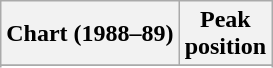<table class="wikitable sortable plainrowheaders" style="text-align:center">
<tr>
<th scope="col">Chart (1988–89)</th>
<th scope="col">Peak<br> position</th>
</tr>
<tr>
</tr>
<tr>
</tr>
<tr>
</tr>
</table>
